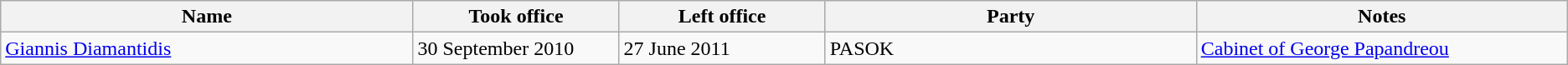<table class="wikitable">
<tr>
<th width="20%">Name</th>
<th width="10%">Took office</th>
<th width="10%">Left office</th>
<th width="18%">Party</th>
<th width="18%">Notes</th>
</tr>
<tr>
<td><a href='#'>Giannis Diamantidis</a></td>
<td>30 September 2010</td>
<td>27 June 2011</td>
<td>PASOK</td>
<td><a href='#'>Cabinet of George Papandreou</a></td>
</tr>
</table>
